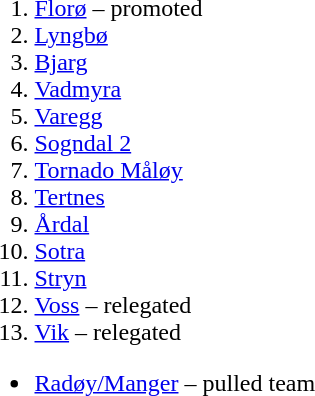<table class="nowrap">
<tr>
<td><br><ol><li><a href='#'>Florø</a> – promoted</li><li><a href='#'>Lyngbø</a></li><li><a href='#'>Bjarg</a></li><li><a href='#'>Vadmyra</a></li><li><a href='#'>Varegg</a></li><li><a href='#'>Sogndal 2</a></li><li><a href='#'>Tornado Måløy</a></li><li><a href='#'>Tertnes</a></li><li><a href='#'>Årdal</a></li><li><a href='#'>Sotra</a></li><li><a href='#'>Stryn</a></li><li><a href='#'>Voss</a> – relegated</li><li><a href='#'>Vik</a> – relegated</li></ol><ul><li><a href='#'>Radøy/Manger</a> – pulled team</li></ul></td>
</tr>
</table>
